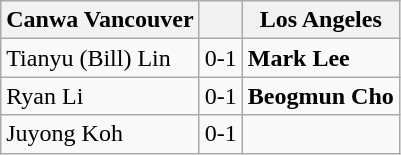<table class="wikitable">
<tr>
<th>Canwa Vancouver</th>
<th></th>
<th>Los Angeles</th>
</tr>
<tr>
<td>Tianyu (Bill) Lin</td>
<td>0-1</td>
<td><strong>Mark Lee</strong></td>
</tr>
<tr>
<td>Ryan Li</td>
<td>0-1</td>
<td><strong>Beogmun Cho</strong></td>
</tr>
<tr>
<td>Juyong Koh</td>
<td>0-1</td>
<td></td>
</tr>
</table>
